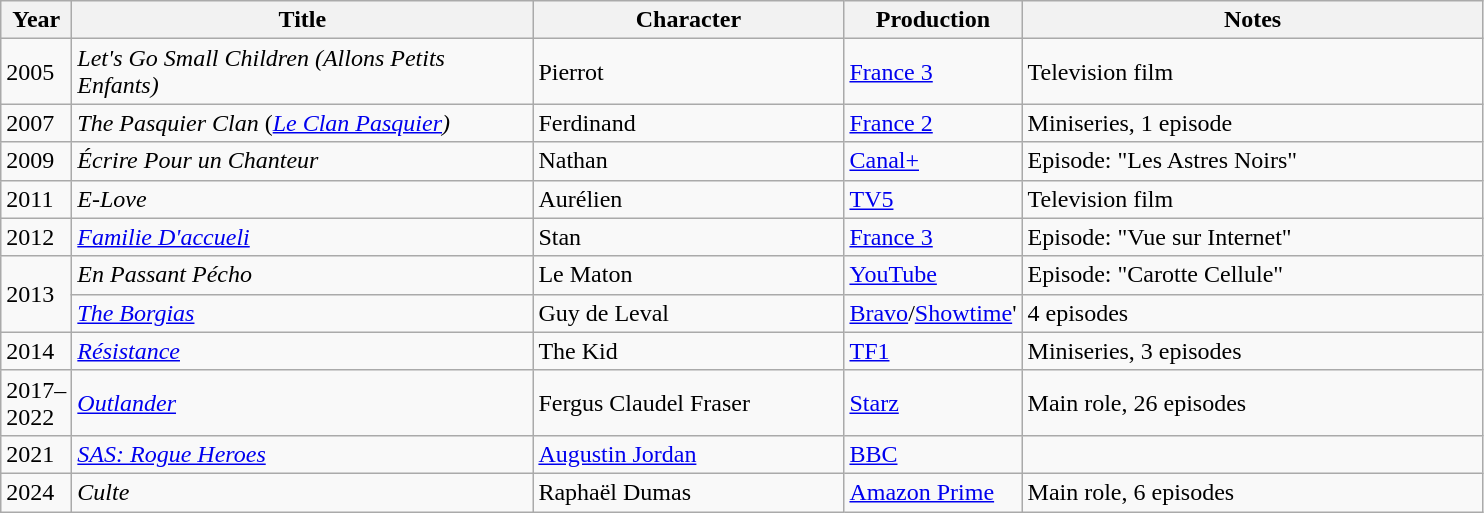<table class="wikitable">
<tr>
<th scope="col" width="40">Year</th>
<th scope="col" width="300">Title</th>
<th scope="col" width="200">Character</th>
<th scope="col" width="80">Production</th>
<th scope="col" width="300">Notes</th>
</tr>
<tr>
<td>2005</td>
<td><em>Let's Go Small Children (Allons Petits Enfants)</em></td>
<td>Pierrot</td>
<td><a href='#'>France 3</a></td>
<td>Television film</td>
</tr>
<tr>
<td>2007</td>
<td><em>The Pasquier Clan</em> (<em><a href='#'>Le Clan Pasquier</a>)</em></td>
<td>Ferdinand</td>
<td><a href='#'>France 2</a></td>
<td>Miniseries, 1 episode</td>
</tr>
<tr>
<td>2009</td>
<td><em>Écrire Pour un Chanteur</em></td>
<td>Nathan</td>
<td><a href='#'>Canal+</a></td>
<td>Episode: "Les Astres Noirs"</td>
</tr>
<tr>
<td>2011</td>
<td><em>E-Love</em></td>
<td>Aurélien</td>
<td><a href='#'>TV5</a></td>
<td>Television film</td>
</tr>
<tr>
<td>2012</td>
<td><em><a href='#'>Familie D'accueli</a></em></td>
<td>Stan</td>
<td><a href='#'>France 3</a></td>
<td>Episode: "Vue sur Internet"</td>
</tr>
<tr>
<td rowspan="2">2013</td>
<td><em>En Passant Pécho</em></td>
<td>Le Maton</td>
<td><a href='#'>YouTube</a></td>
<td>Episode: "Carotte Cellule"</td>
</tr>
<tr>
<td><em><a href='#'>The Borgias</a></em></td>
<td>Guy de Leval</td>
<td><a href='#'>Bravo</a>/<a href='#'>Showtime</a>'</td>
<td>4 episodes</td>
</tr>
<tr>
<td>2014</td>
<td><em><a href='#'>Résistance</a></em></td>
<td>The Kid</td>
<td><a href='#'>TF1</a></td>
<td>Miniseries, 3 episodes</td>
</tr>
<tr>
<td>2017–2022</td>
<td><em><a href='#'>Outlander</a></em></td>
<td>Fergus Claudel Fraser</td>
<td><a href='#'>Starz</a></td>
<td>Main role, 26 episodes</td>
</tr>
<tr>
<td>2021</td>
<td><em><a href='#'>SAS: Rogue Heroes</a></em></td>
<td><a href='#'>Augustin Jordan</a></td>
<td><a href='#'>BBC</a></td>
</tr>
<tr>
<td>2024</td>
<td><em>Culte</em></td>
<td>Raphaël Dumas</td>
<td><a href='#'>Amazon Prime</a></td>
<td>Main role, 6 episodes</td>
</tr>
</table>
